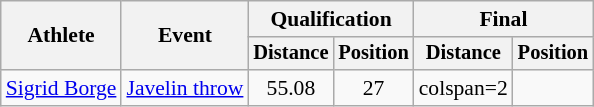<table class=wikitable style="font-size:90%">
<tr>
<th rowspan="2">Athlete</th>
<th rowspan="2">Event</th>
<th colspan="2">Qualification</th>
<th colspan="2">Final</th>
</tr>
<tr style="font-size:95%">
<th>Distance</th>
<th>Position</th>
<th>Distance</th>
<th>Position</th>
</tr>
<tr style=text-align:center>
<td style=text-align:left><a href='#'>Sigrid Borge</a></td>
<td style=text-align:left rowspan=4><a href='#'>Javelin throw</a></td>
<td>55.08</td>
<td>27</td>
<td>colspan=2 </td>
</tr>
</table>
